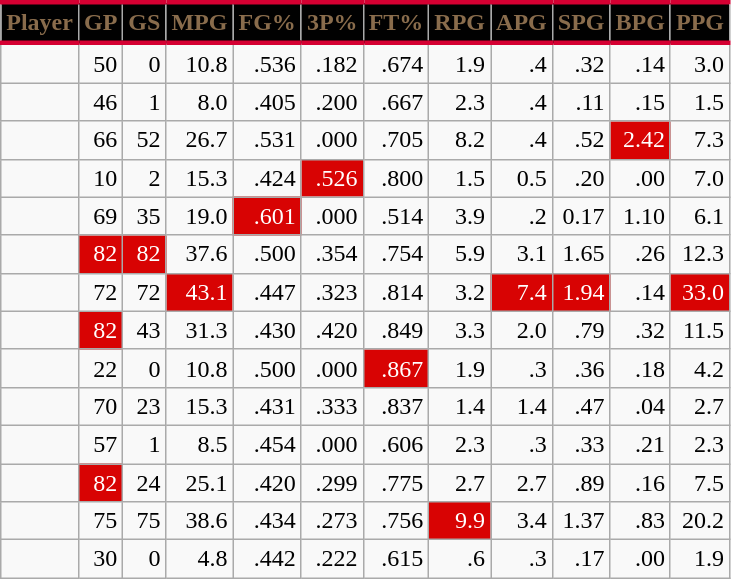<table class="wikitable sortable" style="text-align:right;">
<tr>
<th style="background:#010101; color:#896C4C; border-top:#D50032 3px solid; border-bottom:#D50032 3px solid;">Player</th>
<th style="background:#010101; color:#896C4C; border-top:#D50032 3px solid; border-bottom:#D50032 3px solid;">GP</th>
<th style="background:#010101; color:#896C4C; border-top:#D50032 3px solid; border-bottom:#D50032 3px solid;">GS</th>
<th style="background:#010101; color:#896C4C; border-top:#D50032 3px solid; border-bottom:#D50032 3px solid;">MPG</th>
<th style="background:#010101; color:#896C4C; border-top:#D50032 3px solid; border-bottom:#D50032 3px solid;">FG%</th>
<th style="background:#010101; color:#896C4C; border-top:#D50032 3px solid; border-bottom:#D50032 3px solid;">3P%</th>
<th style="background:#010101; color:#896C4C; border-top:#D50032 3px solid; border-bottom:#D50032 3px solid;">FT%</th>
<th style="background:#010101; color:#896C4C; border-top:#D50032 3px solid; border-bottom:#D50032 3px solid;">RPG</th>
<th style="background:#010101; color:#896C4C; border-top:#D50032 3px solid; border-bottom:#D50032 3px solid;">APG</th>
<th style="background:#010101; color:#896C4C; border-top:#D50032 3px solid; border-bottom:#D50032 3px solid;">SPG</th>
<th style="background:#010101; color:#896C4C; border-top:#D50032 3px solid; border-bottom:#D50032 3px solid;">BPG</th>
<th style="background:#010101; color:#896C4C; border-top:#D50032 3px solid; border-bottom:#D50032 3px solid;">PPG</th>
</tr>
<tr>
<td></td>
<td>50</td>
<td>0</td>
<td>10.8</td>
<td>.536</td>
<td>.182</td>
<td>.674</td>
<td>1.9</td>
<td>.4</td>
<td>.32</td>
<td>.14</td>
<td>3.0</td>
</tr>
<tr>
<td></td>
<td>46</td>
<td>1</td>
<td>8.0</td>
<td>.405</td>
<td>.200</td>
<td>.667</td>
<td>2.3</td>
<td>.4</td>
<td>.11</td>
<td>.15</td>
<td>1.5</td>
</tr>
<tr>
<td></td>
<td>66</td>
<td>52</td>
<td>26.7</td>
<td>.531</td>
<td>.000</td>
<td>.705</td>
<td>8.2</td>
<td>.4</td>
<td>.52</td>
<td style="background:#d80303;color:white;">2.42</td>
<td>7.3</td>
</tr>
<tr>
<td></td>
<td>10</td>
<td>2</td>
<td>15.3</td>
<td>.424</td>
<td style="background:#d80303;color:white;">.526</td>
<td>.800</td>
<td>1.5</td>
<td>0.5</td>
<td>.20</td>
<td>.00</td>
<td>7.0</td>
</tr>
<tr>
<td></td>
<td>69</td>
<td>35</td>
<td>19.0</td>
<td style="background:#d80303;color:white;">.601</td>
<td>.000</td>
<td>.514</td>
<td>3.9</td>
<td>.2</td>
<td>0.17</td>
<td>1.10</td>
<td>6.1</td>
</tr>
<tr>
<td></td>
<td style="background:#d80303;color:white;">82</td>
<td style="background:#d80303;color:white;">82</td>
<td>37.6</td>
<td>.500</td>
<td>.354</td>
<td>.754</td>
<td>5.9</td>
<td>3.1</td>
<td>1.65</td>
<td>.26</td>
<td>12.3</td>
</tr>
<tr>
<td></td>
<td>72</td>
<td>72</td>
<td style="background:#d80303;color:white;">43.1</td>
<td>.447</td>
<td>.323</td>
<td>.814</td>
<td>3.2</td>
<td style="background:#d80303;color:white;">7.4</td>
<td style="background:#d80303;color:white;">1.94</td>
<td>.14</td>
<td style="background:#d80303;color:white;">33.0</td>
</tr>
<tr>
<td></td>
<td style="background:#d80303;color:white;">82</td>
<td>43</td>
<td>31.3</td>
<td>.430</td>
<td>.420</td>
<td>.849</td>
<td>3.3</td>
<td>2.0</td>
<td>.79</td>
<td>.32</td>
<td>11.5</td>
</tr>
<tr>
<td></td>
<td>22</td>
<td>0</td>
<td>10.8</td>
<td>.500</td>
<td>.000</td>
<td style="background:#d80303;color:white;">.867</td>
<td>1.9</td>
<td>.3</td>
<td>.36</td>
<td>.18</td>
<td>4.2</td>
</tr>
<tr>
<td></td>
<td>70</td>
<td>23</td>
<td>15.3</td>
<td>.431</td>
<td>.333</td>
<td>.837</td>
<td>1.4</td>
<td>1.4</td>
<td>.47</td>
<td>.04</td>
<td>2.7</td>
</tr>
<tr>
<td></td>
<td>57</td>
<td>1</td>
<td>8.5</td>
<td>.454</td>
<td>.000</td>
<td>.606</td>
<td>2.3</td>
<td>.3</td>
<td>.33</td>
<td>.21</td>
<td>2.3</td>
</tr>
<tr>
<td></td>
<td style="background:#d80303;color:white;">82</td>
<td>24</td>
<td>25.1</td>
<td>.420</td>
<td>.299</td>
<td>.775</td>
<td>2.7</td>
<td>2.7</td>
<td>.89</td>
<td>.16</td>
<td>7.5</td>
</tr>
<tr>
<td></td>
<td>75</td>
<td>75</td>
<td>38.6</td>
<td>.434</td>
<td>.273</td>
<td>.756</td>
<td style="background:#d80303;color:white;">9.9</td>
<td>3.4</td>
<td>1.37</td>
<td>.83</td>
<td>20.2</td>
</tr>
<tr>
<td></td>
<td>30</td>
<td>0</td>
<td>4.8</td>
<td>.442</td>
<td>.222</td>
<td>.615</td>
<td>.6</td>
<td>.3</td>
<td>.17</td>
<td>.00</td>
<td>1.9</td>
</tr>
</table>
